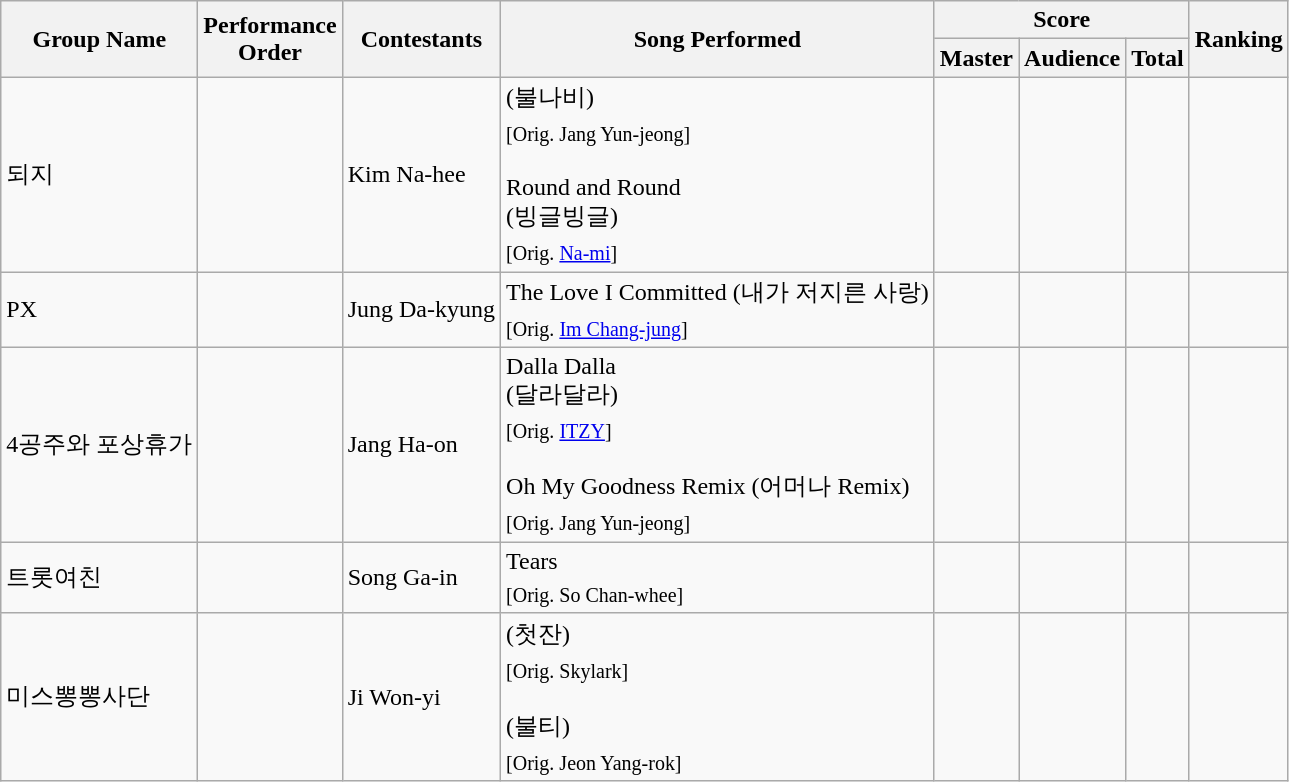<table class="wikitable sortable">
<tr>
<th rowspan=2>Group Name</th>
<th rowspan=2>Performance<br>Order</th>
<th rowspan=2>Contestants</th>
<th rowspan=2>Song Performed</th>
<th colspan=3>Score</th>
<th rowspan=2>Ranking</th>
</tr>
<tr>
<th>Master</th>
<th>Audience</th>
<th>Total</th>
</tr>
<tr>
<td>되지</td>
<td></td>
<td>Kim Na-hee</td>
<td>(불나비)<br><sub>[Orig. Jang Yun-jeong]</sub><br><br>Round and Round<br>(빙글빙글)<br><sub>[Orig. <a href='#'>Na-mi</a>]</sub></td>
<td></td>
<td></td>
<td></td>
<td></td>
</tr>
<tr>
<td>PX</td>
<td></td>
<td>Jung Da-kyung</td>
<td>The Love I Committed (내가 저지른 사랑)<br><sub>[Orig. <a href='#'>Im Chang-jung</a>]</sub></td>
<td></td>
<td></td>
<td></td>
<td></td>
</tr>
<tr>
<td>4공주와 포상휴가</td>
<td></td>
<td>Jang Ha-on</td>
<td>Dalla Dalla<br>(달라달라)<br><sub>[Orig. <a href='#'>ITZY</a>]</sub><br><br>Oh My Goodness Remix (어머나 Remix)<br><sub>[Orig. Jang Yun-jeong]</sub></td>
<td></td>
<td></td>
<td></td>
<td></td>
</tr>
<tr>
<td>트롯여친</td>
<td></td>
<td>Song Ga-in</td>
<td>Tears<br><sub>[Orig. So Chan-whee]</sub></td>
<td></td>
<td></td>
<td></td>
<td></td>
</tr>
<tr>
<td>미스뽕뽕사단</td>
<td></td>
<td>Ji Won-yi</td>
<td>(첫잔)<br><sub>[Orig. Skylark]</sub><br><br>(불티)<br><sub>[Orig. Jeon Yang-rok]</sub></td>
<td></td>
<td></td>
<td></td>
<td></td>
</tr>
</table>
